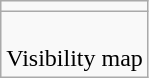<table class=wikitable>
<tr>
<td> </td>
</tr>
<tr align=center>
<td><br>Visibility map</td>
</tr>
</table>
